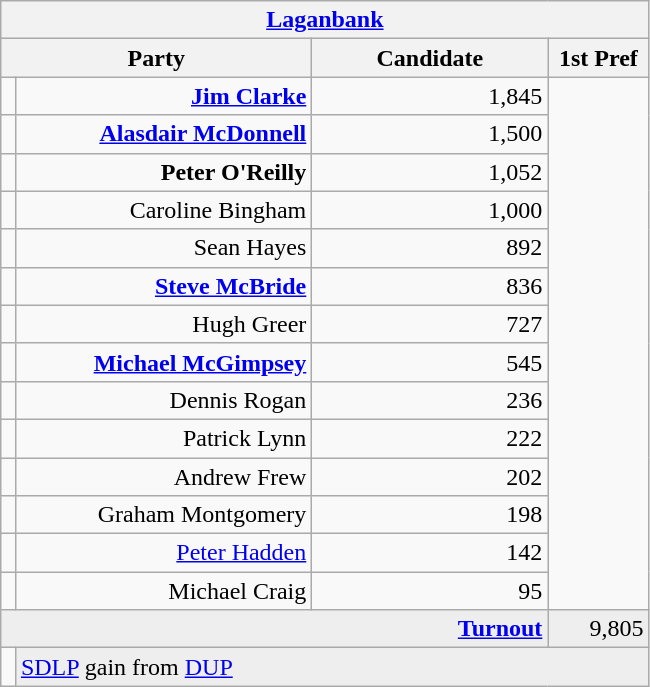<table class="wikitable">
<tr>
<th colspan="4" align="center"><a href='#'>Laganbank</a></th>
</tr>
<tr>
<th colspan="2" align="center" width=200>Party</th>
<th width=150>Candidate</th>
<th width=60>1st Pref</th>
</tr>
<tr>
<td></td>
<td align="right"><strong><a href='#'>Jim Clarke</a></strong></td>
<td align="right">1,845</td>
</tr>
<tr>
<td></td>
<td align="right"><strong><a href='#'>Alasdair McDonnell</a></strong></td>
<td align="right">1,500</td>
</tr>
<tr>
<td></td>
<td align="right"><strong>Peter O'Reilly</strong></td>
<td align="right">1,052</td>
</tr>
<tr>
<td></td>
<td align="right">Caroline Bingham</td>
<td align="right">1,000</td>
</tr>
<tr>
<td></td>
<td align="right">Sean Hayes</td>
<td align="right">892</td>
</tr>
<tr>
<td></td>
<td align="right"><strong><a href='#'>Steve McBride</a></strong></td>
<td align="right">836</td>
</tr>
<tr>
<td></td>
<td align="right">Hugh Greer</td>
<td align="right">727</td>
</tr>
<tr>
<td></td>
<td align="right"><strong><a href='#'>Michael McGimpsey</a></strong></td>
<td align="right">545</td>
</tr>
<tr>
<td></td>
<td align="right">Dennis Rogan</td>
<td align="right">236</td>
</tr>
<tr>
<td></td>
<td align="right">Patrick Lynn</td>
<td align="right">222</td>
</tr>
<tr>
<td></td>
<td align="right">Andrew Frew</td>
<td align="right">202</td>
</tr>
<tr>
<td></td>
<td align="right">Graham Montgomery</td>
<td align="right">198</td>
</tr>
<tr>
<td></td>
<td align="right"><a href='#'>Peter Hadden</a></td>
<td align="right">142</td>
</tr>
<tr>
<td></td>
<td align="right">Michael Craig</td>
<td align="right">95</td>
</tr>
<tr bgcolor="EEEEEE">
<td colspan=3 align="right"><strong><a href='#'>Turnout</a></strong></td>
<td align="right">9,805</td>
</tr>
<tr>
<td bgcolor=></td>
<td colspan=3 bgcolor="EEEEEE"><a href='#'>SDLP</a> gain from <a href='#'>DUP</a></td>
</tr>
</table>
